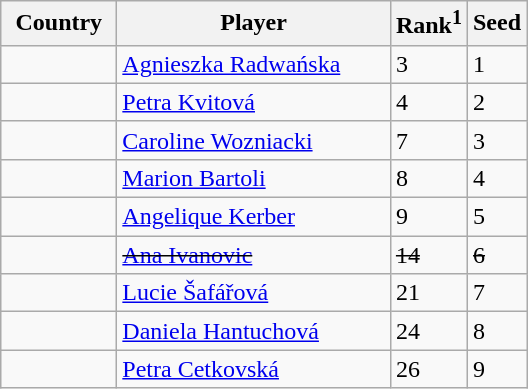<table class="wikitable" border="1">
<tr>
<th width="70">Country</th>
<th width="175">Player</th>
<th>Rank<sup>1</sup></th>
<th>Seed</th>
</tr>
<tr>
<td></td>
<td><a href='#'>Agnieszka Radwańska</a></td>
<td>3</td>
<td>1</td>
</tr>
<tr>
<td></td>
<td><a href='#'>Petra Kvitová</a></td>
<td>4</td>
<td>2</td>
</tr>
<tr>
<td></td>
<td><a href='#'>Caroline Wozniacki</a></td>
<td>7</td>
<td>3</td>
</tr>
<tr>
<td></td>
<td><a href='#'>Marion Bartoli</a></td>
<td>8</td>
<td>4</td>
</tr>
<tr>
<td></td>
<td><a href='#'>Angelique Kerber</a></td>
<td>9</td>
<td>5</td>
</tr>
<tr>
<td><s></s></td>
<td><s><a href='#'>Ana Ivanovic</a></s></td>
<td><s>14</s></td>
<td><s>6</s></td>
</tr>
<tr>
<td></td>
<td><a href='#'>Lucie Šafářová</a></td>
<td>21</td>
<td>7</td>
</tr>
<tr>
<td></td>
<td><a href='#'>Daniela Hantuchová</a></td>
<td>24</td>
<td>8</td>
</tr>
<tr>
<td></td>
<td><a href='#'>Petra Cetkovská</a></td>
<td>26</td>
<td>9</td>
</tr>
</table>
